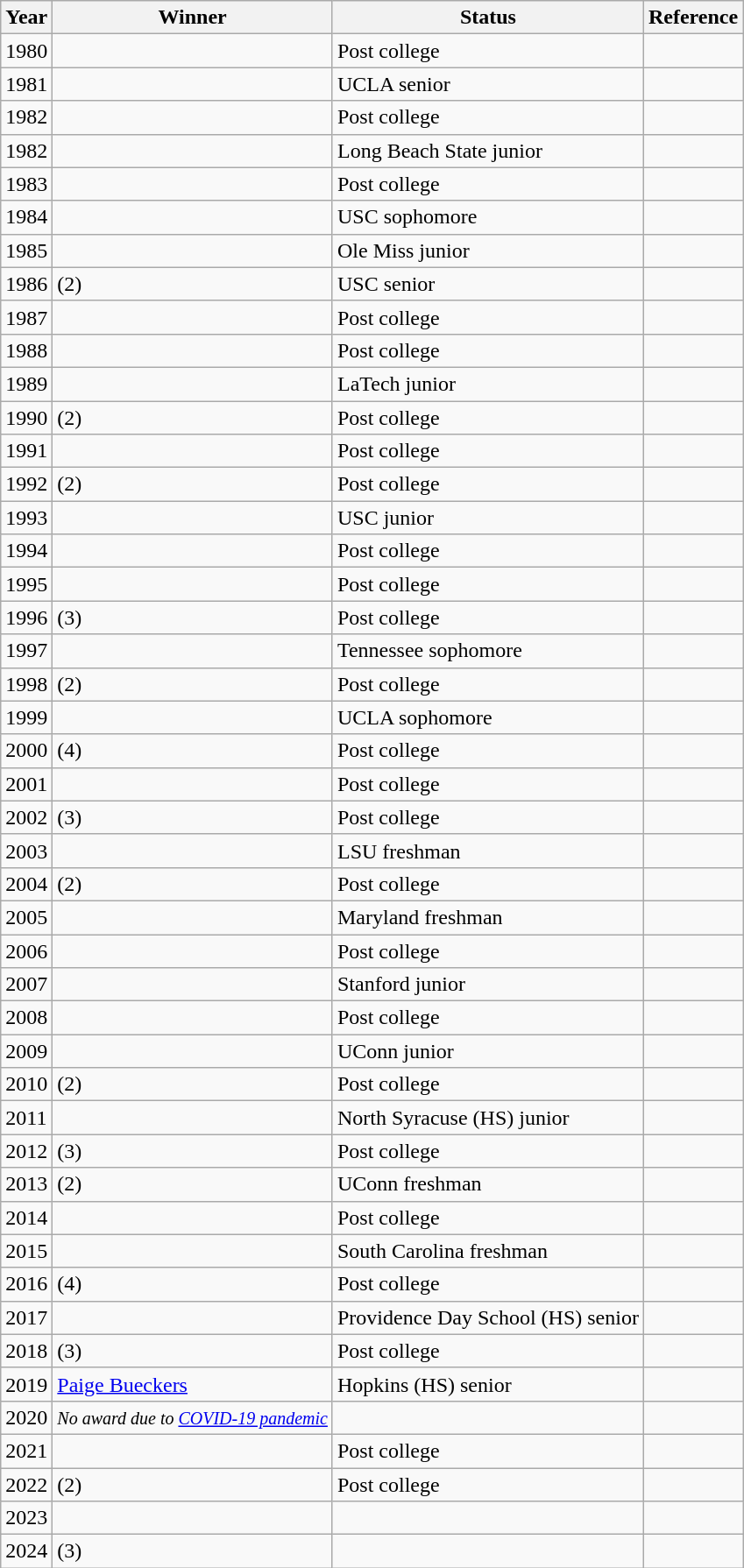<table class="wikitable sortable">
<tr>
<th>Year</th>
<th>Winner</th>
<th>Status</th>
<th>Reference</th>
</tr>
<tr>
<td>1980</td>
<td></td>
<td>Post college</td>
<td></td>
</tr>
<tr>
<td>1981</td>
<td></td>
<td>UCLA senior</td>
<td></td>
</tr>
<tr>
<td>1982</td>
<td></td>
<td>Post college</td>
<td></td>
</tr>
<tr>
<td>1982</td>
<td></td>
<td>Long Beach State junior</td>
<td></td>
</tr>
<tr>
<td>1983</td>
<td></td>
<td>Post college</td>
<td></td>
</tr>
<tr>
<td>1984</td>
<td></td>
<td>USC sophomore</td>
<td></td>
</tr>
<tr>
<td>1985</td>
<td></td>
<td>Ole Miss junior</td>
<td></td>
</tr>
<tr>
<td>1986</td>
<td> (2)</td>
<td>USC senior</td>
<td></td>
</tr>
<tr>
<td>1987</td>
<td></td>
<td>Post college</td>
<td></td>
</tr>
<tr>
<td>1988</td>
<td></td>
<td>Post college</td>
<td></td>
</tr>
<tr>
<td>1989</td>
<td></td>
<td>LaTech junior</td>
<td></td>
</tr>
<tr>
<td>1990</td>
<td> (2)</td>
<td>Post college</td>
<td></td>
</tr>
<tr>
<td>1991</td>
<td></td>
<td>Post college</td>
<td></td>
</tr>
<tr>
<td>1992</td>
<td> (2)</td>
<td>Post college</td>
<td></td>
</tr>
<tr>
<td>1993</td>
<td></td>
<td>USC junior</td>
<td></td>
</tr>
<tr>
<td>1994</td>
<td></td>
<td>Post college</td>
<td></td>
</tr>
<tr>
<td>1995</td>
<td></td>
<td>Post college</td>
<td></td>
</tr>
<tr>
<td>1996</td>
<td> (3)</td>
<td>Post college</td>
<td></td>
</tr>
<tr>
<td>1997</td>
<td></td>
<td>Tennessee sophomore</td>
<td></td>
</tr>
<tr>
<td>1998</td>
<td> (2)</td>
<td>Post college</td>
<td></td>
</tr>
<tr>
<td>1999</td>
<td></td>
<td>UCLA sophomore</td>
<td></td>
</tr>
<tr>
<td>2000</td>
<td> (4)</td>
<td>Post college</td>
<td></td>
</tr>
<tr>
<td>2001</td>
<td></td>
<td>Post college</td>
<td></td>
</tr>
<tr>
<td>2002</td>
<td> (3)</td>
<td>Post college</td>
<td></td>
</tr>
<tr>
<td>2003</td>
<td></td>
<td>LSU freshman</td>
<td></td>
</tr>
<tr>
<td>2004</td>
<td> (2)</td>
<td>Post college</td>
<td></td>
</tr>
<tr>
<td>2005</td>
<td></td>
<td>Maryland freshman</td>
<td></td>
</tr>
<tr>
<td>2006</td>
<td></td>
<td>Post college</td>
<td></td>
</tr>
<tr>
<td>2007</td>
<td></td>
<td>Stanford junior</td>
<td></td>
</tr>
<tr>
<td>2008</td>
<td></td>
<td>Post college</td>
<td></td>
</tr>
<tr>
<td>2009</td>
<td></td>
<td>UConn junior</td>
<td></td>
</tr>
<tr>
<td>2010</td>
<td> (2)</td>
<td>Post college</td>
<td></td>
</tr>
<tr>
<td>2011</td>
<td></td>
<td>North Syracuse (HS) junior</td>
<td></td>
</tr>
<tr>
<td>2012</td>
<td> (3)</td>
<td>Post college</td>
<td></td>
</tr>
<tr>
<td>2013</td>
<td> (2)</td>
<td>UConn freshman</td>
<td></td>
</tr>
<tr>
<td>2014</td>
<td></td>
<td>Post college</td>
<td></td>
</tr>
<tr>
<td>2015</td>
<td></td>
<td>South Carolina freshman</td>
<td></td>
</tr>
<tr>
<td>2016</td>
<td> (4)</td>
<td>Post college</td>
<td></td>
</tr>
<tr>
<td>2017</td>
<td></td>
<td>Providence Day School (HS) senior</td>
<td></td>
</tr>
<tr>
<td>2018</td>
<td> (3)</td>
<td>Post college</td>
<td></td>
</tr>
<tr>
<td>2019</td>
<td><a href='#'>Paige Bueckers</a></td>
<td>Hopkins (HS) senior</td>
<td></td>
</tr>
<tr>
<td>2020</td>
<td><em><small>No award due to <a href='#'>COVID-19 pandemic</a></small></em></td>
<td></td>
</tr>
<tr>
<td>2021</td>
<td></td>
<td>Post college</td>
<td></td>
</tr>
<tr>
<td>2022</td>
<td> (2)</td>
<td>Post college</td>
<td></td>
</tr>
<tr>
<td>2023</td>
<td></td>
<td></td>
<td></td>
</tr>
<tr>
<td>2024</td>
<td> (3)</td>
<td></td>
<td></td>
</tr>
</table>
